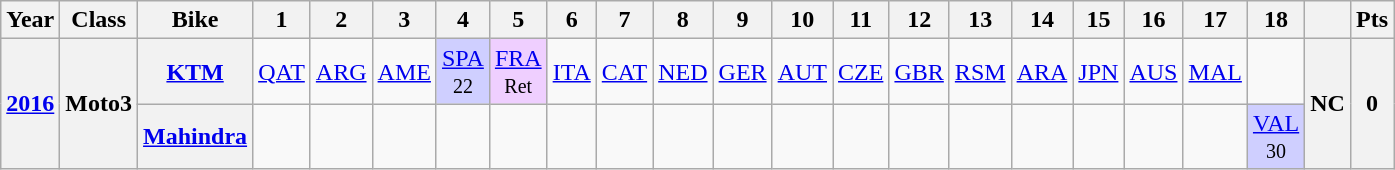<table class="wikitable" style="text-align:center">
<tr>
<th>Year</th>
<th>Class</th>
<th>Bike</th>
<th>1</th>
<th>2</th>
<th>3</th>
<th>4</th>
<th>5</th>
<th>6</th>
<th>7</th>
<th>8</th>
<th>9</th>
<th>10</th>
<th>11</th>
<th>12</th>
<th>13</th>
<th>14</th>
<th>15</th>
<th>16</th>
<th>17</th>
<th>18</th>
<th></th>
<th>Pts</th>
</tr>
<tr>
<th rowspan=2><a href='#'>2016</a></th>
<th rowspan=2>Moto3</th>
<th><a href='#'>KTM</a></th>
<td><a href='#'>QAT</a></td>
<td><a href='#'>ARG</a></td>
<td><a href='#'>AME</a></td>
<td style="background:#cfcfff;"><a href='#'>SPA</a><br><small>22</small></td>
<td style="background:#efcfff;"><a href='#'>FRA</a><br><small>Ret</small></td>
<td><a href='#'>ITA</a></td>
<td><a href='#'>CAT</a></td>
<td><a href='#'>NED</a></td>
<td><a href='#'>GER</a></td>
<td><a href='#'>AUT</a></td>
<td><a href='#'>CZE</a></td>
<td><a href='#'>GBR</a></td>
<td><a href='#'>RSM</a></td>
<td><a href='#'>ARA</a></td>
<td><a href='#'>JPN</a></td>
<td><a href='#'>AUS</a></td>
<td><a href='#'>MAL</a></td>
<td></td>
<th rowspan=2>NC</th>
<th rowspan=2>0</th>
</tr>
<tr>
<th><a href='#'>Mahindra</a></th>
<td></td>
<td></td>
<td></td>
<td></td>
<td></td>
<td></td>
<td></td>
<td></td>
<td></td>
<td></td>
<td></td>
<td></td>
<td></td>
<td></td>
<td></td>
<td></td>
<td></td>
<td style="background:#cfcfff;"><a href='#'>VAL</a><br><small>30</small></td>
</tr>
</table>
